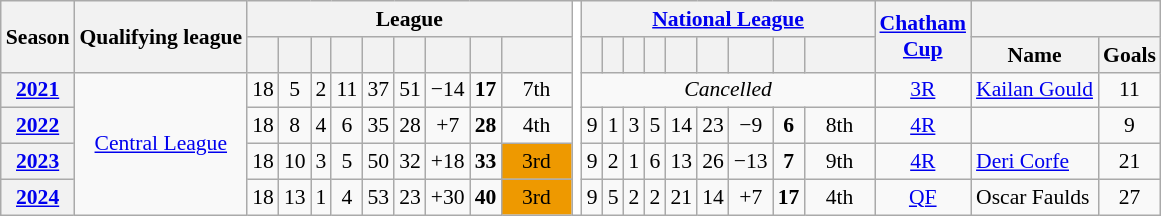<table class="wikitable" style="font-size:90%; text-align:center;">
<tr>
<th rowspan=2>Season</th>
<th rowspan=2>Qualifying league</th>
<th colspan=9>League</th>
<th style="background:white" rowspan=8></th>
<th colspan=9><a href='#'>National League</a></th>
<th rowspan=2><a href='#'>Chatham<br>Cup</a></th>
<th colspan=2></th>
</tr>
<tr>
<th></th>
<th></th>
<th></th>
<th></th>
<th></th>
<th></th>
<th></th>
<th></th>
<th width=40px></th>
<th></th>
<th></th>
<th></th>
<th></th>
<th></th>
<th></th>
<th></th>
<th></th>
<th width=40px></th>
<th>Name</th>
<th>Goals</th>
</tr>
<tr>
<th><a href='#'>2021</a></th>
<td rowspan=10><a href='#'>Central League</a></td>
<td>18</td>
<td>5</td>
<td>2</td>
<td>11</td>
<td>37</td>
<td>51</td>
<td>−14</td>
<td><strong>17</strong></td>
<td>7th</td>
<td colspan=9><em>Cancelled</em></td>
<td><a href='#'>3R</a></td>
<td style=text-align:left> <a href='#'>Kailan Gould</a></td>
<td>11</td>
</tr>
<tr>
<th><a href='#'>2022</a></th>
<td>18</td>
<td>8</td>
<td>4</td>
<td>6</td>
<td>35</td>
<td>28</td>
<td>+7</td>
<td><strong>28</strong></td>
<td>4th</td>
<td>9</td>
<td>1</td>
<td>3</td>
<td>5</td>
<td>14</td>
<td>23</td>
<td>−9</td>
<td><strong>6</strong></td>
<td>8th</td>
<td><a href='#'>4R</a></td>
<td style=text-align:left></td>
<td>9</td>
</tr>
<tr>
<th><a href='#'>2023</a></th>
<td>18</td>
<td>10</td>
<td>3</td>
<td>5</td>
<td>50</td>
<td>32</td>
<td>+18</td>
<td><strong>33</strong></td>
<td style="background:#e90;">3rd</td>
<td>9</td>
<td>2</td>
<td>1</td>
<td>6</td>
<td>13</td>
<td>26</td>
<td>−13</td>
<td><strong>7</strong></td>
<td>9th</td>
<td><a href='#'>4R</a></td>
<td style=text-align:left> <a href='#'>Deri Corfe</a></td>
<td>21</td>
</tr>
<tr>
<th><a href='#'>2024</a></th>
<td>18</td>
<td>13</td>
<td>1</td>
<td>4</td>
<td>53</td>
<td>23</td>
<td>+30</td>
<td><strong>40</strong></td>
<td style="background:#e90;">3rd</td>
<td>9</td>
<td>5</td>
<td>2</td>
<td>2</td>
<td>21</td>
<td>14</td>
<td>+7</td>
<td><strong>17</strong></td>
<td>4th</td>
<td><a href='#'>QF</a></td>
<td style=text-align:left> Oscar Faulds</td>
<td>27</td>
</tr>
</table>
